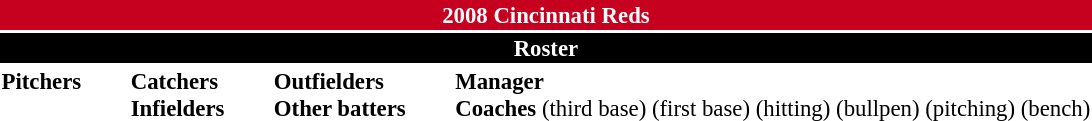<table class="toccolours" style="font-size: 95%;">
<tr>
<th colspan="10" style="background-color: #c6011f; color: #FFFFFF; text-align: center;">2008 Cincinnati Reds</th>
</tr>
<tr>
<td colspan="10" style="background-color: black; color: #FFFFFF; text-align: center;"><strong>Roster</strong></td>
</tr>
<tr>
<td valign="top"><strong>Pitchers</strong><br>





















</td>
<td width="25px"></td>
<td valign="top"><strong>Catchers</strong><br>



<strong>Infielders</strong>










</td>
<td width="25px"></td>
<td valign="top"><strong>Outfielders</strong><br>








<strong>Other batters</strong>
</td>
<td width="25px"></td>
<td valign="top"><strong>Manager</strong><br>
<strong>Coaches</strong>
 (third base)
 (first base)
 (hitting)
 (bullpen)
 (pitching)
 (bench)</td>
</tr>
</table>
